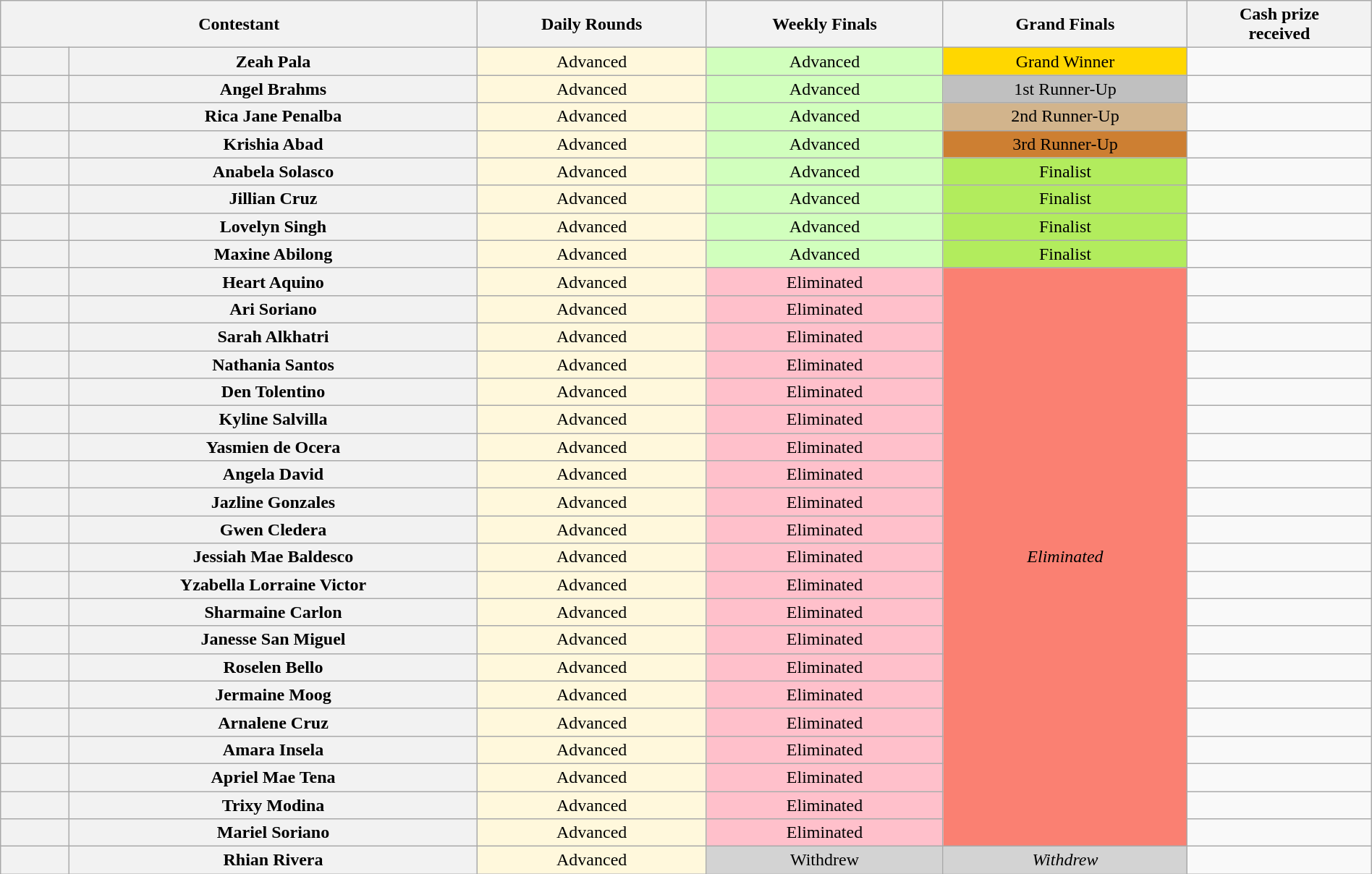<table class="wikitable nowrap" style="text-align:center;" width="100%">
<tr>
<th colspan="2">Contestant</th>
<th>Daily Rounds</th>
<th>Weekly Finals</th>
<th>Grand Finals</th>
<th>Cash prize<br>received</th>
</tr>
<tr>
<th width="5%"></th>
<th>Zeah Pala</th>
<td style="background:#FFF8DC;">Advanced</td>
<td style="background:#D1FFBD;">Advanced</td>
<td style="background:gold;">Grand Winner</td>
<td></td>
</tr>
<tr>
<th width="5%"></th>
<th>Angel Brahms</th>
<td style="background:#FFF8DC;">Advanced</td>
<td style="background:#D1FFBD;">Advanced</td>
<td style="background:silver;">1st Runner-Up</td>
<td></td>
</tr>
<tr>
<th width="5%"></th>
<th>Rica Jane Penalba</th>
<td style="background:#FFF8DC;">Advanced</td>
<td style="background:#D1FFBD;">Advanced</td>
<td style="background:tan;">2nd Runner-Up</td>
<td></td>
</tr>
<tr>
<th width="5%"></th>
<th>Krishia Abad</th>
<td style="background:#FFF8DC;">Advanced</td>
<td style="background:#D1FFBD;">Advanced</td>
<td style="background:#CD7F32;">3rd Runner-Up</td>
<td></td>
</tr>
<tr>
<th width="5%"></th>
<th>Anabela Solasco</th>
<td style="background:#FFF8DC;">Advanced</td>
<td style="background:#D1FFBD;">Advanced</td>
<td style="background:#B2EC5D;">Finalist</td>
<td></td>
</tr>
<tr>
<th width="5%"></th>
<th>Jillian Cruz</th>
<td style="background:#FFF8DC;">Advanced</td>
<td style="background:#D1FFBD;">Advanced</td>
<td style="background:#B2EC5D;">Finalist</td>
<td></td>
</tr>
<tr>
<th width="5%"></th>
<th>Lovelyn Singh</th>
<td style="background:#FFF8DC;">Advanced</td>
<td style="background:#D1FFBD;">Advanced</td>
<td style="background:#B2EC5D;">Finalist</td>
<td></td>
</tr>
<tr>
<th width="5%"></th>
<th>Maxine Abilong</th>
<td style="background:#FFF8DC;">Advanced</td>
<td style="background:#D1FFBD;">Advanced</td>
<td style="background:#B2EC5D;">Finalist</td>
<td></td>
</tr>
<tr>
<th width="5%"></th>
<th>Heart Aquino</th>
<td style="background:#FFF8DC;">Advanced</td>
<td style="background:pink;">Eliminated</td>
<td rowspan="21" style="background:salmon;"><em>Eliminated<br></em></td>
<td></td>
</tr>
<tr>
<th width="5%"></th>
<th>Ari Soriano</th>
<td style="background:#FFF8DC;">Advanced</td>
<td style="background:pink;">Eliminated</td>
<td></td>
</tr>
<tr>
<th width="5%"></th>
<th>Sarah Alkhatri</th>
<td style="background:#FFF8DC;">Advanced</td>
<td style="background:pink;">Eliminated</td>
<td></td>
</tr>
<tr>
<th width="5%"></th>
<th>Nathania Santos</th>
<td style="background:#FFF8DC;">Advanced</td>
<td style="background:pink;">Eliminated</td>
<td></td>
</tr>
<tr>
<th width="5%"></th>
<th>Den Tolentino</th>
<td style="background:#FFF8DC;">Advanced</td>
<td style="background:pink;">Eliminated</td>
<td></td>
</tr>
<tr>
<th width="5%"></th>
<th>Kyline Salvilla</th>
<td style="background:#FFF8DC;">Advanced</td>
<td style="background:pink;">Eliminated</td>
<td></td>
</tr>
<tr>
<th width="5%"></th>
<th>Yasmien de Ocera</th>
<td style="background:#FFF8DC;">Advanced</td>
<td style="background:pink;">Eliminated</td>
<td></td>
</tr>
<tr>
<th width="5%"></th>
<th>Angela David</th>
<td style="background:#FFF8DC;">Advanced</td>
<td style="background:pink;">Eliminated</td>
<td></td>
</tr>
<tr>
<th width="5%"></th>
<th>Jazline Gonzales</th>
<td style="background:#FFF8DC;">Advanced</td>
<td style="background:pink;">Eliminated</td>
<td></td>
</tr>
<tr>
<th width="5%"></th>
<th>Gwen Cledera</th>
<td style="background:#FFF8DC;">Advanced</td>
<td style="background:pink;">Eliminated</td>
<td></td>
</tr>
<tr>
<th width="5%"></th>
<th>Jessiah Mae Baldesco</th>
<td style="background:#FFF8DC;">Advanced</td>
<td style="background:pink;">Eliminated</td>
<td></td>
</tr>
<tr>
<th width="5%"></th>
<th>Yzabella Lorraine Victor</th>
<td style="background:#FFF8DC;">Advanced</td>
<td style="background:pink;">Eliminated</td>
<td></td>
</tr>
<tr>
<th width="5%"></th>
<th>Sharmaine Carlon</th>
<td style="background:#FFF8DC;">Advanced</td>
<td style="background:pink;">Eliminated</td>
<td></td>
</tr>
<tr>
<th width="5%"></th>
<th>Janesse San Miguel</th>
<td style="background:#FFF8DC;">Advanced</td>
<td style="background:pink;">Eliminated</td>
<td></td>
</tr>
<tr>
<th width="5%"></th>
<th>Roselen Bello</th>
<td style="background:#FFF8DC;">Advanced</td>
<td style="background:pink;">Eliminated</td>
<td></td>
</tr>
<tr>
<th width="5%"></th>
<th>Jermaine Moog</th>
<td style="background:#FFF8DC;">Advanced</td>
<td style="background:pink;">Eliminated</td>
<td></td>
</tr>
<tr>
<th width="5%"></th>
<th>Arnalene Cruz</th>
<td style="background:#FFF8DC;">Advanced</td>
<td style="background:pink;">Eliminated</td>
<td></td>
</tr>
<tr>
<th width="5%"></th>
<th>Amara Insela</th>
<td style="background:#FFF8DC;">Advanced</td>
<td style="background:pink;">Eliminated</td>
<td></td>
</tr>
<tr>
<th width="5%"></th>
<th>Apriel Mae Tena</th>
<td style="background:#FFF8DC;">Advanced</td>
<td style="background:pink;">Eliminated</td>
<td></td>
</tr>
<tr>
<th width="5%"></th>
<th>Trixy Modina</th>
<td style="background:#FFF8DC;">Advanced</td>
<td style="background:pink;">Eliminated</td>
<td></td>
</tr>
<tr>
<th width="5%"></th>
<th>Mariel Soriano</th>
<td style="background:#FFF8DC;">Advanced</td>
<td style="background:pink;">Eliminated</td>
<td></td>
</tr>
<tr>
<th width="5%"></th>
<th>Rhian Rivera</th>
<td style="background:#FFF8DC;">Advanced</td>
<td style="background:lightgray;">Withdrew</td>
<td style="background:lightgray;"><em>Withdrew<br></em></td>
<td></td>
</tr>
</table>
